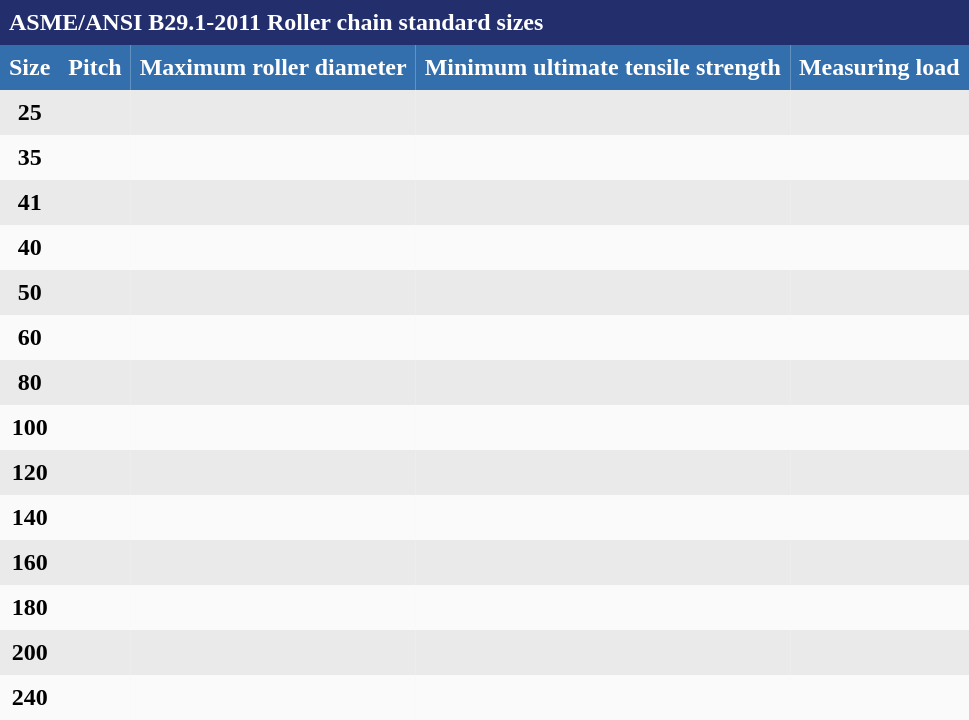<table border="0" cellpadding="6" cellspacing="0">
<tr style="background:#232e6d;font-weight:bold; color:white; ">
<td colspan="8">ASME/ANSI B29.1-2011 Roller chain standard sizes</td>
</tr>
<tr style="background:#336ead;font-weight:bold; color:white; ">
<th>Size</th>
<th>Pitch</th>
<th>Maximum roller diameter</th>
<th>Minimum ultimate tensile strength</th>
<th>Measuring load</th>
</tr>
<tr style="background:#eaeaea;" align=right>
<th align=center>25</th>
<td></td>
<td></td>
<td></td>
<td></td>
</tr>
<tr style="background:#fafafa;" align=right>
<th align=center>35</th>
<td></td>
<td></td>
<td></td>
<td></td>
</tr>
<tr style="background:#eaeaea; " align=right>
<th align=center>41</th>
<td></td>
<td></td>
<td></td>
<td></td>
</tr>
<tr style="background:#fafafa;" align=right>
<th align=center>40</th>
<td></td>
<td></td>
<td></td>
<td></td>
</tr>
<tr style="background:#eaeaea; " align=right>
<th align=center>50</th>
<td></td>
<td></td>
<td></td>
<td></td>
</tr>
<tr style="background:#fafafa;"  align=right>
<th align=center>60</th>
<td></td>
<td></td>
<td></td>
<td></td>
</tr>
<tr style="background:#eaeaea;" align=right>
<th align=center>80</th>
<td></td>
<td></td>
<td></td>
<td></td>
</tr>
<tr style="background:#fafafa;" align=right>
<th align=center>100</th>
<td></td>
<td></td>
<td></td>
<td></td>
</tr>
<tr style="background:#eaeaea;" align=right>
<th align=center>120</th>
<td></td>
<td></td>
<td></td>
<td></td>
</tr>
<tr style="background:#fafafa;" align=right>
<th align=center>140</th>
<td></td>
<td></td>
<td></td>
<td></td>
</tr>
<tr style="background:#eaeaea;" align=right>
<th align=center>160</th>
<td></td>
<td></td>
<td></td>
<td></td>
</tr>
<tr style="background:#fafafa;" align=right>
<th align=center>180</th>
<td></td>
<td></td>
<td></td>
<td></td>
</tr>
<tr style="background:#eaeaea;" align=right>
<th align=center>200</th>
<td></td>
<td></td>
<td></td>
<td></td>
</tr>
<tr style="background:#fafafa;" align=right>
<th align=center>240</th>
<td></td>
<td></td>
<td></td>
<td></td>
</tr>
</table>
